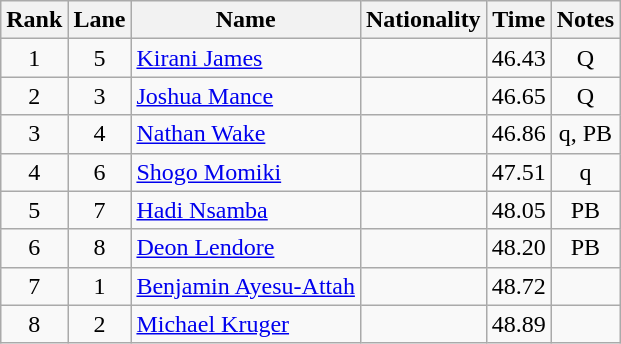<table class="wikitable sortable" style="text-align:center">
<tr>
<th>Rank</th>
<th>Lane</th>
<th>Name</th>
<th>Nationality</th>
<th>Time</th>
<th>Notes</th>
</tr>
<tr>
<td align=center>1</td>
<td align=center>5</td>
<td align=left><a href='#'>Kirani James</a></td>
<td align=left></td>
<td>46.43</td>
<td>Q</td>
</tr>
<tr>
<td align=center>2</td>
<td align=center>3</td>
<td align=left><a href='#'>Joshua Mance</a></td>
<td align=left></td>
<td>46.65</td>
<td>Q</td>
</tr>
<tr>
<td align=center>3</td>
<td align=center>4</td>
<td align=left><a href='#'>Nathan Wake</a></td>
<td align=left></td>
<td>46.86</td>
<td>q, PB</td>
</tr>
<tr>
<td align=center>4</td>
<td align=center>6</td>
<td align=left><a href='#'>Shogo Momiki</a></td>
<td align=left></td>
<td>47.51</td>
<td>q</td>
</tr>
<tr>
<td align=center>5</td>
<td align=center>7</td>
<td align=left><a href='#'>Hadi Nsamba</a></td>
<td align=left></td>
<td>48.05</td>
<td>PB</td>
</tr>
<tr>
<td align=center>6</td>
<td align=center>8</td>
<td align=left><a href='#'>Deon Lendore</a></td>
<td align=left></td>
<td>48.20</td>
<td>PB</td>
</tr>
<tr>
<td align=center>7</td>
<td align=center>1</td>
<td align=left><a href='#'>Benjamin Ayesu-Attah</a></td>
<td align=left></td>
<td>48.72</td>
<td></td>
</tr>
<tr>
<td align=center>8</td>
<td align=center>2</td>
<td align=left><a href='#'>Michael Kruger</a></td>
<td align=left></td>
<td>48.89</td>
<td></td>
</tr>
</table>
